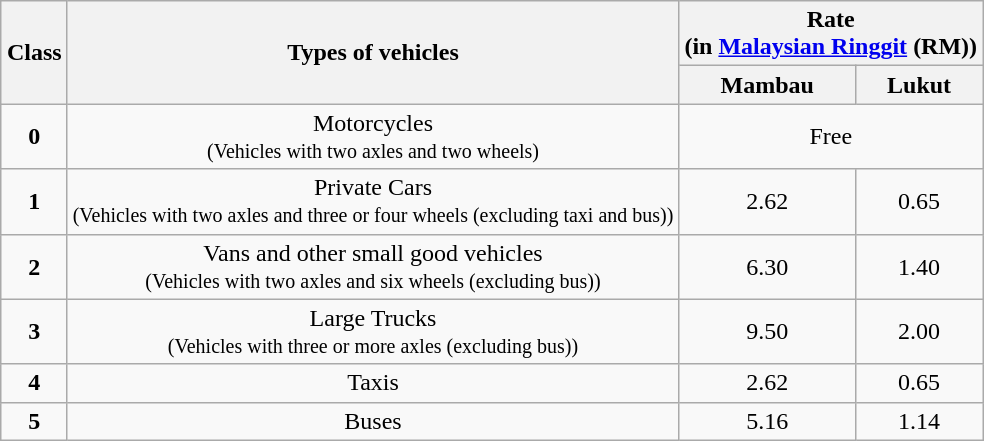<table class=wikitable style="margin:0 auto;text-align:center">
<tr>
<th rowspan=2>Class</th>
<th rowspan=2>Types of vehicles</th>
<th colspan=2>Rate<br>(in <a href='#'>Malaysian Ringgit</a> (RM))</th>
</tr>
<tr>
<th>Mambau</th>
<th>Lukut</th>
</tr>
<tr>
<td><strong>0</strong></td>
<td>Motorcycles<br><small>(Vehicles with two axles and two wheels)</small></td>
<td colspan=2>Free</td>
</tr>
<tr>
<td><strong>1</strong></td>
<td>Private Cars<br><small>(Vehicles with two axles and three or four wheels (excluding taxi and bus))</small></td>
<td>2.62</td>
<td>0.65</td>
</tr>
<tr>
<td><strong>2</strong></td>
<td>Vans and other small good vehicles<br><small>(Vehicles with two axles and six wheels (excluding bus))</small></td>
<td>6.30</td>
<td>1.40</td>
</tr>
<tr>
<td><strong>3</strong></td>
<td>Large Trucks<br><small>(Vehicles with three or more axles (excluding bus))</small></td>
<td>9.50</td>
<td>2.00</td>
</tr>
<tr>
<td><strong>4</strong></td>
<td>Taxis</td>
<td>2.62</td>
<td>0.65</td>
</tr>
<tr>
<td><strong>5</strong></td>
<td>Buses</td>
<td>5.16</td>
<td>1.14</td>
</tr>
</table>
